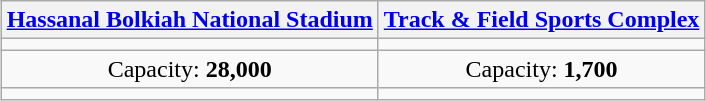<table class="wikitable" style="text-align:center;margin:1em auto;">
<tr>
<th><a href='#'>Hassanal Bolkiah National Stadium</a></th>
<th><a href='#'>Track & Field Sports Complex</a></th>
</tr>
<tr>
<td></td>
<td></td>
</tr>
<tr>
<td>Capacity: <strong>28,000</strong></td>
<td>Capacity: <strong>1,700</strong></td>
</tr>
<tr>
<td></td>
<td></td>
</tr>
</table>
